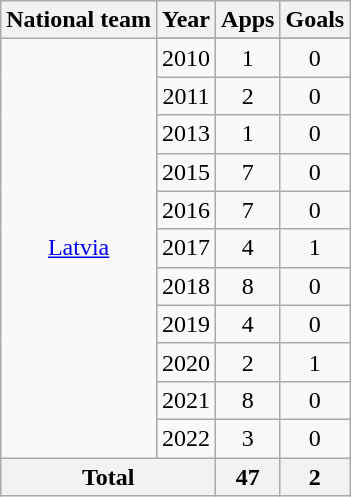<table class="wikitable" style="text-align:center">
<tr>
<th>National team</th>
<th>Year</th>
<th>Apps</th>
<th>Goals</th>
</tr>
<tr>
<td rowspan=12><a href='#'>Latvia</a></td>
</tr>
<tr>
<td>2010</td>
<td>1</td>
<td>0</td>
</tr>
<tr>
<td>2011</td>
<td>2</td>
<td>0</td>
</tr>
<tr>
<td>2013</td>
<td>1</td>
<td>0</td>
</tr>
<tr>
<td>2015</td>
<td>7</td>
<td>0</td>
</tr>
<tr>
<td>2016</td>
<td>7</td>
<td>0</td>
</tr>
<tr>
<td>2017</td>
<td>4</td>
<td>1</td>
</tr>
<tr>
<td>2018</td>
<td>8</td>
<td>0</td>
</tr>
<tr>
<td>2019</td>
<td>4</td>
<td>0</td>
</tr>
<tr>
<td>2020</td>
<td>2</td>
<td>1</td>
</tr>
<tr>
<td>2021</td>
<td>8</td>
<td>0</td>
</tr>
<tr>
<td>2022</td>
<td>3</td>
<td>0</td>
</tr>
<tr>
<th colspan="2">Total</th>
<th>47</th>
<th>2</th>
</tr>
</table>
